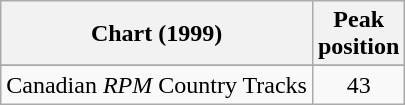<table class="wikitable sortable">
<tr>
<th align="left">Chart (1999)</th>
<th align="center">Peak<br>position</th>
</tr>
<tr>
</tr>
<tr>
</tr>
<tr>
<td align="left">Canadian <em>RPM</em> Country Tracks</td>
<td align="center">43</td>
</tr>
</table>
